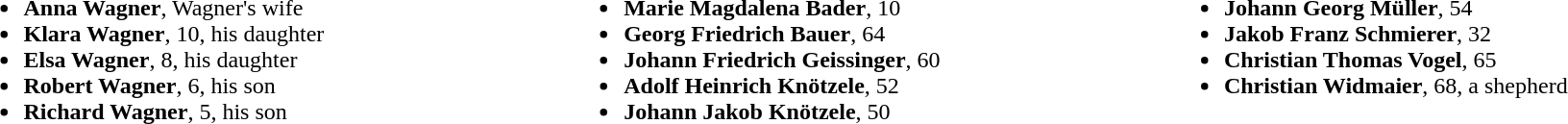<table style="background-color: transparent; width: 100%">
<tr>
<td width="33%" align="left" valign="top"><br><ul><li><strong>Anna Wagner</strong>, Wagner's wife</li><li><strong>Klara Wagner</strong>, 10, his daughter</li><li><strong>Elsa Wagner</strong>, 8, his daughter</li><li><strong>Robert Wagner</strong>, 6, his son</li><li><strong>Richard Wagner</strong>, 5, his son</li></ul></td>
<td width="33%" align="left" valign="top"><br><ul><li><strong>Marie Magdalena Bader</strong>, 10</li><li><strong>Georg Friedrich Bauer</strong>, 64</li><li><strong>Johann Friedrich Geissinger</strong>, 60</li><li><strong>Adolf Heinrich Knötzele</strong>, 52</li><li><strong>Johann Jakob Knötzele</strong>, 50</li></ul></td>
<td align="left" valign="top"><br><ul><li><strong>Johann Georg Müller</strong>, 54</li><li><strong>Jakob Franz Schmierer</strong>, 32</li><li><strong>Christian Thomas Vogel</strong>, 65</li><li><strong>Christian Widmaier</strong>, 68, a shepherd</li></ul></td>
</tr>
</table>
